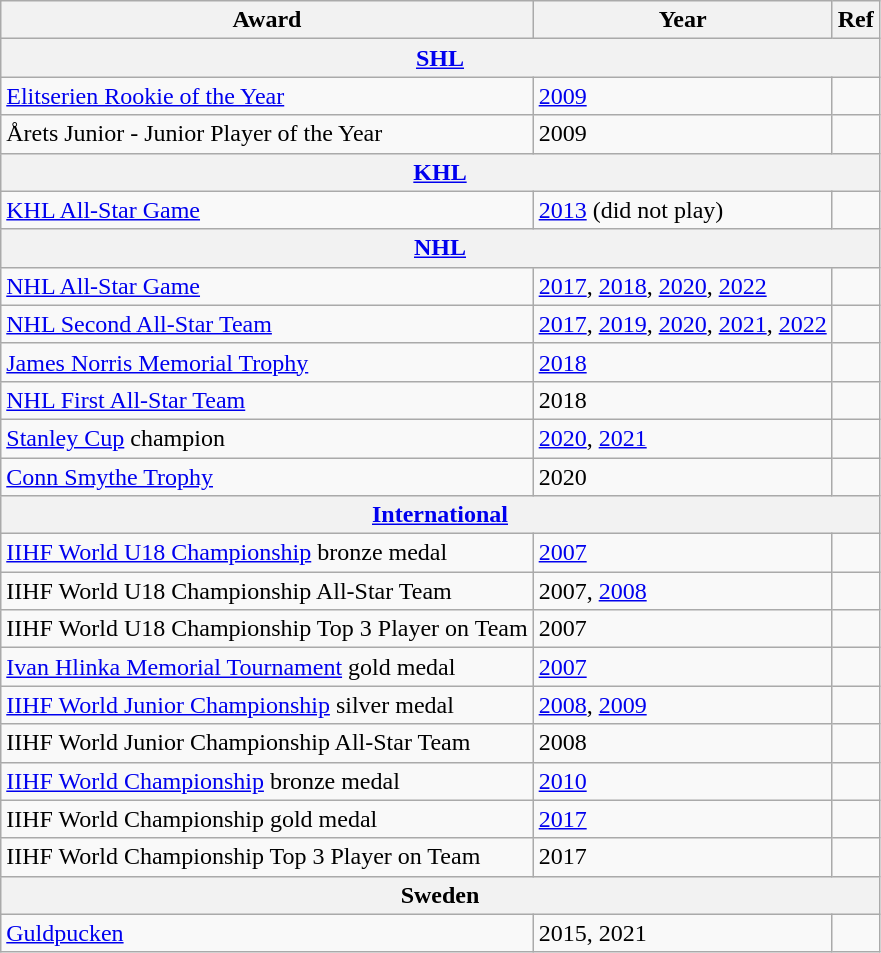<table class="wikitable">
<tr>
<th>Award</th>
<th>Year</th>
<th>Ref</th>
</tr>
<tr>
<th colspan="3"><a href='#'>SHL</a></th>
</tr>
<tr>
<td><a href='#'>Elitserien Rookie of the Year</a></td>
<td><a href='#'>2009</a></td>
<td></td>
</tr>
<tr>
<td>Årets Junior - Junior Player of the Year</td>
<td>2009</td>
<td></td>
</tr>
<tr>
<th colspan="3"><a href='#'>KHL</a></th>
</tr>
<tr>
<td><a href='#'>KHL All-Star Game</a></td>
<td><a href='#'>2013</a> (did not play)</td>
<td></td>
</tr>
<tr>
<th colspan="3"><a href='#'>NHL</a></th>
</tr>
<tr>
<td><a href='#'>NHL All-Star Game</a></td>
<td><a href='#'>2017</a>, <a href='#'>2018</a>, <a href='#'>2020</a>, <a href='#'>2022</a></td>
<td></td>
</tr>
<tr>
<td><a href='#'>NHL Second All-Star Team</a></td>
<td><a href='#'>2017</a>, <a href='#'>2019</a>, <a href='#'>2020</a>, <a href='#'>2021</a>, <a href='#'>2022</a></td>
<td></td>
</tr>
<tr>
<td><a href='#'>James Norris Memorial Trophy</a></td>
<td><a href='#'>2018</a></td>
<td></td>
</tr>
<tr>
<td><a href='#'>NHL First All-Star Team</a></td>
<td>2018</td>
<td></td>
</tr>
<tr>
<td><a href='#'>Stanley Cup</a> champion</td>
<td><a href='#'>2020</a>, <a href='#'>2021</a></td>
<td></td>
</tr>
<tr>
<td><a href='#'>Conn Smythe Trophy</a></td>
<td>2020</td>
<td></td>
</tr>
<tr>
<th colspan="3"><a href='#'>International</a></th>
</tr>
<tr>
<td><a href='#'>IIHF World U18 Championship</a> bronze medal</td>
<td><a href='#'>2007</a></td>
<td></td>
</tr>
<tr>
<td>IIHF World U18 Championship All-Star Team</td>
<td>2007, <a href='#'>2008</a></td>
<td></td>
</tr>
<tr>
<td>IIHF World U18 Championship Top 3 Player on Team</td>
<td>2007</td>
<td></td>
</tr>
<tr>
<td><a href='#'>Ivan Hlinka Memorial Tournament</a> gold medal</td>
<td><a href='#'>2007</a></td>
<td></td>
</tr>
<tr>
<td><a href='#'>IIHF World Junior Championship</a> silver medal</td>
<td><a href='#'>2008</a>, <a href='#'>2009</a></td>
<td></td>
</tr>
<tr>
<td>IIHF World Junior Championship All-Star Team</td>
<td>2008</td>
<td></td>
</tr>
<tr>
<td><a href='#'>IIHF World Championship</a> bronze medal</td>
<td><a href='#'>2010</a></td>
<td></td>
</tr>
<tr>
<td>IIHF World Championship gold medal</td>
<td><a href='#'>2017</a></td>
<td></td>
</tr>
<tr>
<td>IIHF World Championship Top 3 Player on Team</td>
<td>2017</td>
<td></td>
</tr>
<tr>
<th colspan="3">Sweden</th>
</tr>
<tr>
<td><a href='#'>Guldpucken</a></td>
<td>2015, 2021</td>
<td></td>
</tr>
</table>
